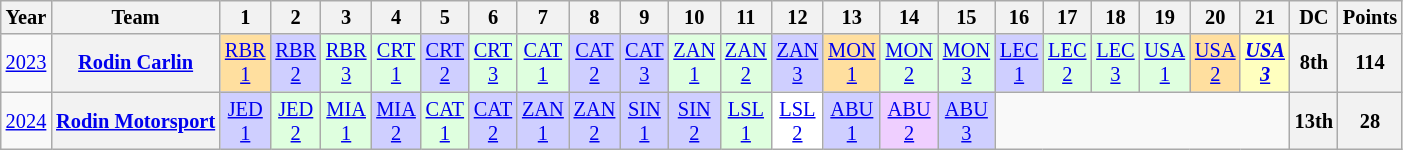<table class="wikitable" style="text-align:center; font-size:85%">
<tr>
<th scope="col">Year</th>
<th scope="col">Team</th>
<th scope="col">1</th>
<th scope="col">2</th>
<th scope="col">3</th>
<th scope="col">4</th>
<th scope="col">5</th>
<th scope="col">6</th>
<th scope="col">7</th>
<th scope="col">8</th>
<th scope="col">9</th>
<th scope="col">10</th>
<th scope="col">11</th>
<th scope="col">12</th>
<th scope="col">13</th>
<th scope="col">14</th>
<th scope="col">15</th>
<th scope="col">16</th>
<th scope="col">17</th>
<th scope="col">18</th>
<th scope="col">19</th>
<th scope="col">20</th>
<th scope="col">21</th>
<th scope="col">DC</th>
<th scope="col">Points</th>
</tr>
<tr>
<td scope="row"><a href='#'>2023</a></td>
<th nowrap><a href='#'>Rodin Carlin</a></th>
<td style="background:#FFDF9F;"><a href='#'>RBR<br>1</a><br></td>
<td style="background:#CFCFFF;"><a href='#'>RBR<br>2</a><br></td>
<td style="background:#DFFFDF;"><a href='#'>RBR<br>3</a><br></td>
<td style="background:#DFFFDF;"><a href='#'>CRT<br>1</a><br></td>
<td style="background:#CFCFFF;"><a href='#'>CRT<br>2</a><br></td>
<td style="background:#DFFFDF;"><a href='#'>CRT<br>3</a><br></td>
<td style="background:#DFFFDF;"><a href='#'>CAT<br>1</a><br></td>
<td style="background:#CFCFFF;"><a href='#'>CAT<br>2</a><br></td>
<td style="background:#CFCFFF;"><a href='#'>CAT<br>3</a><br></td>
<td style="background:#DFFFDF;"><a href='#'>ZAN<br>1</a><br></td>
<td style="background:#DFFFDF;"><a href='#'>ZAN<br>2</a><br></td>
<td style="background:#CFCFFF;"><a href='#'>ZAN<br>3</a><br></td>
<td style="background:#FFDF9F;"><a href='#'>MON<br>1</a><br></td>
<td style="background:#DFFFDF;"><a href='#'>MON<br>2</a><br></td>
<td style="background:#DFFFDF;"><a href='#'>MON<br>3</a><br></td>
<td style="background:#CFCFFF;"><a href='#'>LEC<br>1</a><br></td>
<td style="background:#DFFFDF;"><a href='#'>LEC<br>2</a><br></td>
<td style="background:#DFFFDF;"><a href='#'>LEC<br>3</a><br></td>
<td style="background:#DFFFDF;"><a href='#'>USA<br>1</a><br></td>
<td style="background:#FFDF9F;"><a href='#'>USA<br>2</a><br></td>
<td style="background:#FFFFBF;"><strong><em><a href='#'>USA<br>3</a></em></strong><br></td>
<th>8th</th>
<th>114</th>
</tr>
<tr>
<td scope="row"><a href='#'>2024</a></td>
<th nowrap><a href='#'>Rodin Motorsport</a></th>
<td style="background:#CFCFFF;"><a href='#'>JED<br>1</a><br></td>
<td style="background:#DFFFDF;"><a href='#'>JED<br>2</a><br></td>
<td style="background:#DFFFDF;"><a href='#'>MIA<br>1</a><br></td>
<td style="background:#CFCFFF;"><a href='#'>MIA<br>2</a><br></td>
<td style="background:#DFFFDF;"><a href='#'>CAT<br>1</a><br></td>
<td style="background:#CFCFFF;"><a href='#'>CAT<br>2</a><br></td>
<td style="background:#CFCFFF;"><a href='#'>ZAN<br>1</a><br></td>
<td style="background:#CFCFFF;"><a href='#'>ZAN<br>2</a><br></td>
<td style="background:#CFCFFF;"><a href='#'>SIN<br>1</a><br></td>
<td style="background:#CFCFFF;"><a href='#'>SIN<br>2</a><br></td>
<td style="background:#DFFFDF;"><a href='#'>LSL<br>1</a><br></td>
<td style="background:#FFFFFF;"><a href='#'>LSL<br>2</a><br></td>
<td style="background:#CFCFFF;"><a href='#'>ABU<br>1</a><br></td>
<td style="background:#EFCFFF;"><a href='#'>ABU<br>2</a><br></td>
<td style="background:#CFCFFF;"><a href='#'>ABU<br>3</a><br></td>
<td colspan=6></td>
<th>13th</th>
<th>28</th>
</tr>
</table>
